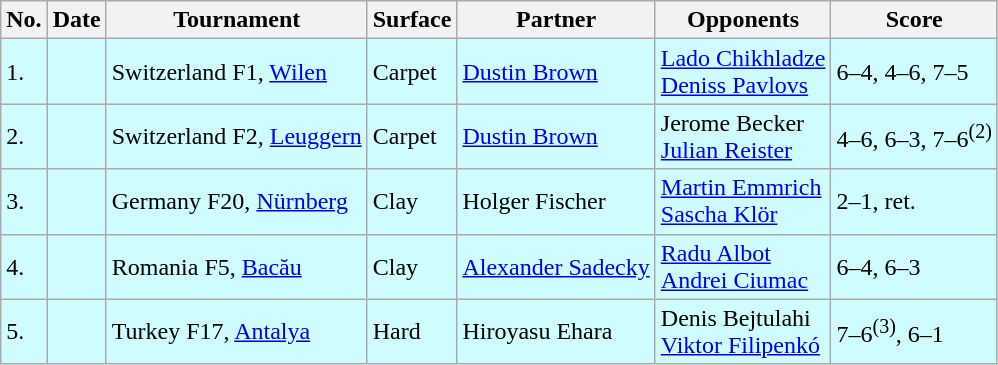<table class="sortable wikitable">
<tr>
<th>No.</th>
<th>Date</th>
<th>Tournament</th>
<th>Surface</th>
<th>Partner</th>
<th>Opponents</th>
<th class="unsortable">Score</th>
</tr>
<tr style="background:#cffcff;">
<td>1.</td>
<td></td>
<td>Switzerland F1, <a href='#'>Wilen</a></td>
<td>Carpet</td>
<td> <a href='#'>Dustin Brown</a></td>
<td> <a href='#'>Lado Chikhladze</a> <br>  <a href='#'>Deniss Pavlovs</a></td>
<td>6–4, 4–6, 7–5</td>
</tr>
<tr style="background:#cffcff;">
<td>2.</td>
<td></td>
<td>Switzerland F2, <a href='#'>Leuggern</a></td>
<td>Carpet</td>
<td> <a href='#'>Dustin Brown</a></td>
<td> Jerome Becker <br>  <a href='#'>Julian Reister</a></td>
<td>4–6, 6–3, 7–6<sup>(2)</sup></td>
</tr>
<tr style="background:#cffcff;">
<td>3.</td>
<td></td>
<td>Germany F20, <a href='#'>Nürnberg</a></td>
<td>Clay</td>
<td> Holger Fischer</td>
<td> <a href='#'>Martin Emmrich</a> <br>  <a href='#'>Sascha Klör</a></td>
<td>2–1, ret.</td>
</tr>
<tr style="background:#cffcff;">
<td>4.</td>
<td></td>
<td>Romania F5, <a href='#'>Bacău</a></td>
<td>Clay</td>
<td> <a href='#'>Alexander Sadecky</a></td>
<td> <a href='#'>Radu Albot</a> <br>  <a href='#'>Andrei Ciumac</a></td>
<td>6–4, 6–3</td>
</tr>
<tr style="background:#cffcff;">
<td>5.</td>
<td></td>
<td>Turkey F17, <a href='#'>Antalya</a></td>
<td>Hard</td>
<td> Hiroyasu Ehara</td>
<td> Denis Bejtulahi <br>  <a href='#'>Viktor Filipenkó</a></td>
<td>7–6<sup>(3)</sup>, 6–1</td>
</tr>
</table>
